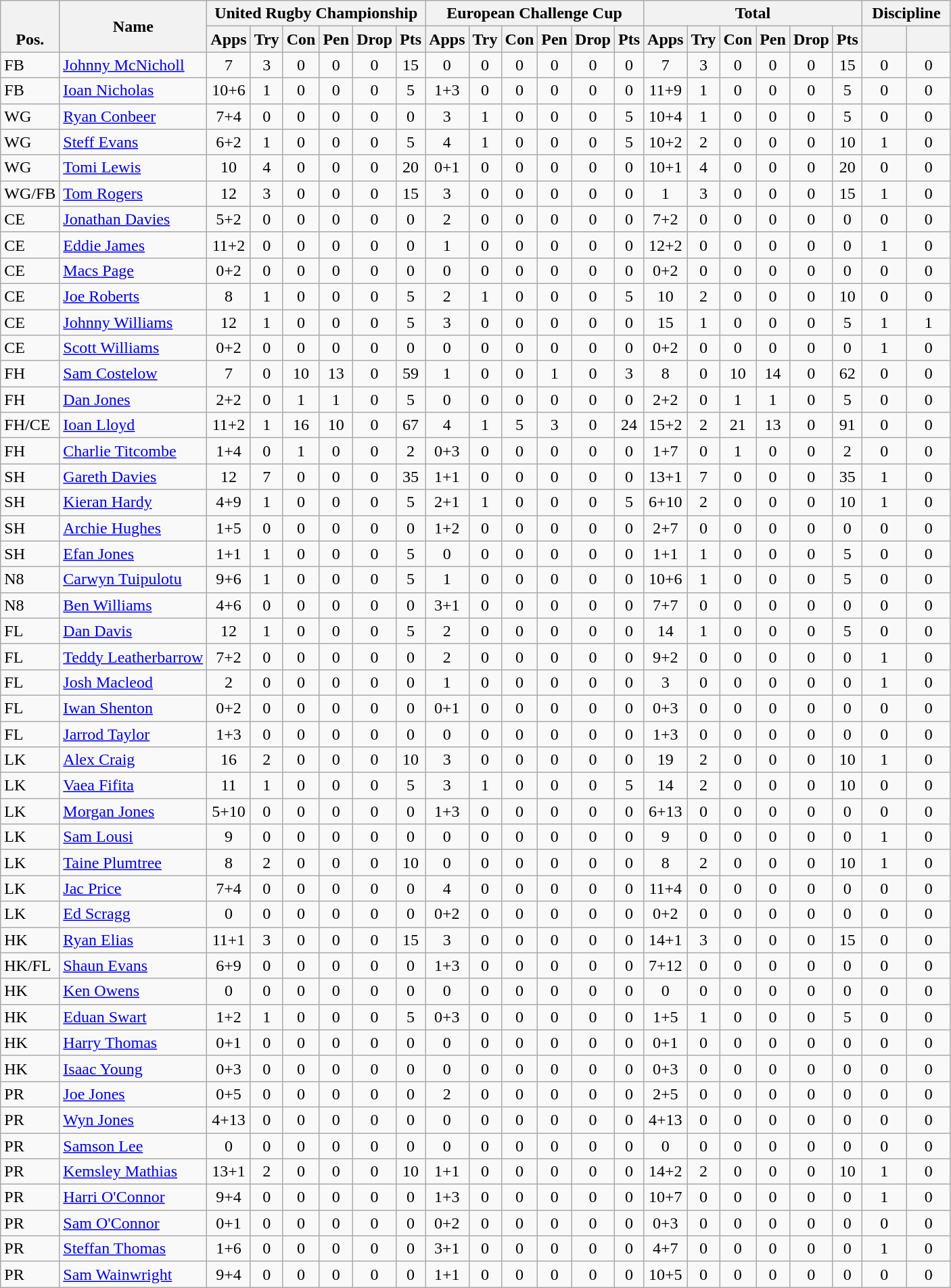<table class="wikitable" style="text-align:center">
<tr>
<th rowspan="2" style="vertical-align:bottom">Pos.</th>
<th rowspan="2">Name</th>
<th colspan="6" style="width:100px">United Rugby Championship</th>
<th colspan="6" style="width:100px">European Challenge Cup</th>
<th colspan="6" style="width:100px">Total</th>
<th colspan="2" style="width:80px">Discipline</th>
</tr>
<tr>
<th width="10">Apps</th>
<th width="10">Try</th>
<th width="10">Con</th>
<th width="10">Pen</th>
<th width="10">Drop</th>
<th width="10">Pts</th>
<th width="10">Apps</th>
<th width="10">Try</th>
<th width="10">Con</th>
<th width="10">Pen</th>
<th width="10">Drop</th>
<th width="10">Pts</th>
<th width="10">Apps</th>
<th width="10">Try</th>
<th width="10">Con</th>
<th width="10">Pen</th>
<th width="10">Drop</th>
<th width="10">Pts</th>
<th></th>
<th></th>
</tr>
<tr>
<td align="left">FB</td>
<td align="left"> <a href='#'>Johnny McNicholl</a></td>
<td>7</td>
<td>3</td>
<td>0</td>
<td>0</td>
<td>0</td>
<td>15</td>
<td>0</td>
<td>0</td>
<td>0</td>
<td>0</td>
<td>0</td>
<td>0</td>
<td>7</td>
<td>3</td>
<td>0</td>
<td>0</td>
<td>0</td>
<td>15</td>
<td>0</td>
<td>0</td>
</tr>
<tr>
<td align="left">FB</td>
<td align="left"> <a href='#'>Ioan Nicholas</a></td>
<td>10+6</td>
<td>1</td>
<td>0</td>
<td>0</td>
<td>0</td>
<td>5</td>
<td>1+3</td>
<td>0</td>
<td>0</td>
<td>0</td>
<td>0</td>
<td>0</td>
<td>11+9</td>
<td>1</td>
<td>0</td>
<td>0</td>
<td>0</td>
<td>5</td>
<td>0</td>
<td>0</td>
</tr>
<tr>
<td align="left">WG</td>
<td align="left"> <a href='#'>Ryan Conbeer</a></td>
<td>7+4</td>
<td>0</td>
<td>0</td>
<td>0</td>
<td>0</td>
<td>0</td>
<td>3</td>
<td>1</td>
<td>0</td>
<td>0</td>
<td>0</td>
<td>5</td>
<td>10+4</td>
<td>1</td>
<td>0</td>
<td>0</td>
<td>0</td>
<td>5</td>
<td>0</td>
<td>0</td>
</tr>
<tr>
<td align="left">WG</td>
<td align="left"> <a href='#'>Steff Evans</a></td>
<td>6+2</td>
<td>1</td>
<td>0</td>
<td>0</td>
<td>0</td>
<td>5</td>
<td>4</td>
<td>1</td>
<td>0</td>
<td>0</td>
<td>0</td>
<td>5</td>
<td>10+2</td>
<td>2</td>
<td>0</td>
<td>0</td>
<td>0</td>
<td>10</td>
<td>1</td>
<td>0</td>
</tr>
<tr>
<td align="left">WG</td>
<td align="left"> <a href='#'>Tomi Lewis</a></td>
<td>10</td>
<td>4</td>
<td>0</td>
<td>0</td>
<td>0</td>
<td>20</td>
<td>0+1</td>
<td>0</td>
<td>0</td>
<td>0</td>
<td>0</td>
<td>0</td>
<td>10+1</td>
<td>4</td>
<td>0</td>
<td>0</td>
<td>0</td>
<td>20</td>
<td>0</td>
<td>0</td>
</tr>
<tr>
<td align="left">WG/FB</td>
<td align="left"> <a href='#'>Tom Rogers</a></td>
<td>12</td>
<td>3</td>
<td>0</td>
<td>0</td>
<td>0</td>
<td>15</td>
<td>3</td>
<td>0</td>
<td>0</td>
<td>0</td>
<td>0</td>
<td>0</td>
<td>1</td>
<td>3</td>
<td>0</td>
<td>0</td>
<td>0</td>
<td>15</td>
<td>1</td>
<td>0</td>
</tr>
<tr>
<td align="left">CE</td>
<td align="left"> <a href='#'>Jonathan Davies</a></td>
<td>5+2</td>
<td>0</td>
<td>0</td>
<td>0</td>
<td>0</td>
<td>0</td>
<td>2</td>
<td>0</td>
<td>0</td>
<td>0</td>
<td>0</td>
<td>0</td>
<td>7+2</td>
<td>0</td>
<td>0</td>
<td>0</td>
<td>0</td>
<td>0</td>
<td>0</td>
<td>0</td>
</tr>
<tr>
<td align="left">CE</td>
<td align="left"> <a href='#'>Eddie James</a></td>
<td>11+2</td>
<td>0</td>
<td>0</td>
<td>0</td>
<td>0</td>
<td>0</td>
<td>1</td>
<td>0</td>
<td>0</td>
<td>0</td>
<td>0</td>
<td>0</td>
<td>12+2</td>
<td>0</td>
<td>0</td>
<td>0</td>
<td>0</td>
<td>0</td>
<td>1</td>
<td>0</td>
</tr>
<tr>
<td align="left">CE</td>
<td align="left"> <a href='#'>Macs Page</a></td>
<td>0+2</td>
<td>0</td>
<td>0</td>
<td>0</td>
<td>0</td>
<td>0</td>
<td>0</td>
<td>0</td>
<td>0</td>
<td>0</td>
<td>0</td>
<td>0</td>
<td>0+2</td>
<td>0</td>
<td>0</td>
<td>0</td>
<td>0</td>
<td>0</td>
<td>0</td>
<td>0</td>
</tr>
<tr>
<td align="left">CE</td>
<td align="left"> <a href='#'>Joe Roberts</a></td>
<td>8</td>
<td>1</td>
<td>0</td>
<td>0</td>
<td>0</td>
<td>5</td>
<td>2</td>
<td>1</td>
<td>0</td>
<td>0</td>
<td>0</td>
<td>5</td>
<td>10</td>
<td>2</td>
<td>0</td>
<td>0</td>
<td>0</td>
<td>10</td>
<td>0</td>
<td>0</td>
</tr>
<tr>
<td align="left">CE</td>
<td align="left"> <a href='#'>Johnny Williams</a></td>
<td>12</td>
<td>1</td>
<td>0</td>
<td>0</td>
<td>0</td>
<td>5</td>
<td>3</td>
<td>0</td>
<td>0</td>
<td>0</td>
<td>0</td>
<td>0</td>
<td>15</td>
<td>1</td>
<td>0</td>
<td>0</td>
<td>0</td>
<td>5</td>
<td>1</td>
<td>1</td>
</tr>
<tr>
<td align="left">CE</td>
<td align="left"> <a href='#'>Scott Williams</a></td>
<td>0+2</td>
<td>0</td>
<td>0</td>
<td>0</td>
<td>0</td>
<td>0</td>
<td>0</td>
<td>0</td>
<td>0</td>
<td>0</td>
<td>0</td>
<td>0</td>
<td>0+2</td>
<td>0</td>
<td>0</td>
<td>0</td>
<td>0</td>
<td>0</td>
<td>1</td>
<td>0</td>
</tr>
<tr>
<td align="left">FH</td>
<td align="left"> <a href='#'>Sam Costelow</a></td>
<td>7</td>
<td>0</td>
<td>10</td>
<td>13</td>
<td>0</td>
<td>59</td>
<td>1</td>
<td>0</td>
<td>0</td>
<td>1</td>
<td>0</td>
<td>3</td>
<td>8</td>
<td>0</td>
<td>10</td>
<td>14</td>
<td>0</td>
<td>62</td>
<td>0</td>
<td>0</td>
</tr>
<tr>
<td align="left">FH</td>
<td align="left"> <a href='#'>Dan Jones</a></td>
<td>2+2</td>
<td>0</td>
<td>1</td>
<td>1</td>
<td>0</td>
<td>5</td>
<td>0</td>
<td>0</td>
<td>0</td>
<td>0</td>
<td>0</td>
<td>0</td>
<td>2+2</td>
<td>0</td>
<td>1</td>
<td>1</td>
<td>0</td>
<td>5</td>
<td>0</td>
<td>0</td>
</tr>
<tr>
<td align="left">FH/CE</td>
<td align="left"> <a href='#'>Ioan Lloyd</a></td>
<td>11+2</td>
<td>1</td>
<td>16</td>
<td>10</td>
<td>0</td>
<td>67</td>
<td>4</td>
<td>1</td>
<td>5</td>
<td>3</td>
<td>0</td>
<td>24</td>
<td>15+2</td>
<td>2</td>
<td>21</td>
<td>13</td>
<td>0</td>
<td>91</td>
<td>0</td>
<td>0</td>
</tr>
<tr>
<td align="left">FH</td>
<td align="left"> <a href='#'>Charlie Titcombe</a></td>
<td>1+4</td>
<td>0</td>
<td>1</td>
<td>0</td>
<td>0</td>
<td>2</td>
<td>0+3</td>
<td>0</td>
<td>0</td>
<td>0</td>
<td>0</td>
<td>0</td>
<td>1+7</td>
<td>0</td>
<td>1</td>
<td>0</td>
<td>0</td>
<td>2</td>
<td>0</td>
<td>0</td>
</tr>
<tr>
<td align="left">SH</td>
<td align="left"> <a href='#'>Gareth Davies</a></td>
<td>12</td>
<td>7</td>
<td>0</td>
<td>0</td>
<td>0</td>
<td>35</td>
<td>1+1</td>
<td>0</td>
<td>0</td>
<td>0</td>
<td>0</td>
<td>0</td>
<td>13+1</td>
<td>7</td>
<td>0</td>
<td>0</td>
<td>0</td>
<td>35</td>
<td>1</td>
<td>0</td>
</tr>
<tr>
<td align="left">SH</td>
<td align="left"> <a href='#'>Kieran Hardy</a></td>
<td>4+9</td>
<td>1</td>
<td>0</td>
<td>0</td>
<td>0</td>
<td>5</td>
<td>2+1</td>
<td>1</td>
<td>0</td>
<td>0</td>
<td>0</td>
<td>5</td>
<td>6+10</td>
<td>2</td>
<td>0</td>
<td>0</td>
<td>0</td>
<td>10</td>
<td>1</td>
<td>0</td>
</tr>
<tr>
<td align="left">SH</td>
<td align="left"> <a href='#'>Archie Hughes</a></td>
<td>1+5</td>
<td>0</td>
<td>0</td>
<td>0</td>
<td>0</td>
<td>0</td>
<td>1+2</td>
<td>0</td>
<td>0</td>
<td>0</td>
<td>0</td>
<td>0</td>
<td>2+7</td>
<td>0</td>
<td>0</td>
<td>0</td>
<td>0</td>
<td>0</td>
<td>0</td>
<td>0</td>
</tr>
<tr>
<td align="left">SH</td>
<td align="left"> <a href='#'>Efan Jones</a></td>
<td>1+1</td>
<td>1</td>
<td>0</td>
<td>0</td>
<td>0</td>
<td>5</td>
<td>0</td>
<td>0</td>
<td>0</td>
<td>0</td>
<td>0</td>
<td>0</td>
<td>1+1</td>
<td>1</td>
<td>0</td>
<td>0</td>
<td>0</td>
<td>5</td>
<td>0</td>
<td>0</td>
</tr>
<tr>
<td align="left">N8</td>
<td align="left"> <a href='#'>Carwyn Tuipulotu</a></td>
<td>9+6</td>
<td>1</td>
<td>0</td>
<td>0</td>
<td>0</td>
<td>5</td>
<td>1</td>
<td>0</td>
<td>0</td>
<td>0</td>
<td>0</td>
<td>0</td>
<td>10+6</td>
<td>1</td>
<td>0</td>
<td>0</td>
<td>0</td>
<td>5</td>
<td>0</td>
<td>0</td>
</tr>
<tr>
<td align="left">N8</td>
<td align="left"> <a href='#'>Ben Williams</a></td>
<td>4+6</td>
<td>0</td>
<td>0</td>
<td>0</td>
<td>0</td>
<td>0</td>
<td>3+1</td>
<td>0</td>
<td>0</td>
<td>0</td>
<td>0</td>
<td>0</td>
<td>7+7</td>
<td>0</td>
<td>0</td>
<td>0</td>
<td>0</td>
<td>0</td>
<td>0</td>
<td>0</td>
</tr>
<tr>
<td align="left">FL</td>
<td align="left"> <a href='#'>Dan Davis</a></td>
<td>12</td>
<td>1</td>
<td>0</td>
<td>0</td>
<td>0</td>
<td>5</td>
<td>2</td>
<td>0</td>
<td>0</td>
<td>0</td>
<td>0</td>
<td>0</td>
<td>14</td>
<td>1</td>
<td>0</td>
<td>0</td>
<td>0</td>
<td>5</td>
<td>0</td>
<td>0</td>
</tr>
<tr>
<td align="left">FL</td>
<td align="left"> <a href='#'>Teddy Leatherbarrow</a></td>
<td>7+2</td>
<td>0</td>
<td>0</td>
<td>0</td>
<td>0</td>
<td>0</td>
<td>2</td>
<td>0</td>
<td>0</td>
<td>0</td>
<td>0</td>
<td>0</td>
<td>9+2</td>
<td>0</td>
<td>0</td>
<td>0</td>
<td>0</td>
<td>0</td>
<td>1</td>
<td>0</td>
</tr>
<tr>
<td align="left">FL</td>
<td align="left"> <a href='#'>Josh Macleod</a></td>
<td>2</td>
<td>0</td>
<td>0</td>
<td>0</td>
<td>0</td>
<td>0</td>
<td>1</td>
<td>0</td>
<td>0</td>
<td>0</td>
<td>0</td>
<td>0</td>
<td>3</td>
<td>0</td>
<td>0</td>
<td>0</td>
<td>0</td>
<td>0</td>
<td>1</td>
<td>0</td>
</tr>
<tr>
<td align="left">FL</td>
<td align="left"> <a href='#'>Iwan Shenton</a></td>
<td>0+2</td>
<td>0</td>
<td>0</td>
<td>0</td>
<td>0</td>
<td>0</td>
<td>0+1</td>
<td>0</td>
<td>0</td>
<td>0</td>
<td>0</td>
<td>0</td>
<td>0+3</td>
<td>0</td>
<td>0</td>
<td>0</td>
<td>0</td>
<td>0</td>
<td>0</td>
<td>0</td>
</tr>
<tr>
<td align="left">FL</td>
<td align="left"> <a href='#'>Jarrod Taylor</a></td>
<td>1+3</td>
<td>0</td>
<td>0</td>
<td>0</td>
<td>0</td>
<td>0</td>
<td>0</td>
<td>0</td>
<td>0</td>
<td>0</td>
<td>0</td>
<td>0</td>
<td>1+3</td>
<td>0</td>
<td>0</td>
<td>0</td>
<td>0</td>
<td>0</td>
<td>0</td>
<td>0</td>
</tr>
<tr>
<td align="left">LK</td>
<td align="left"> <a href='#'>Alex Craig</a></td>
<td>16</td>
<td>2</td>
<td>0</td>
<td>0</td>
<td>0</td>
<td>10</td>
<td>3</td>
<td>0</td>
<td>0</td>
<td>0</td>
<td>0</td>
<td>0</td>
<td>19</td>
<td>2</td>
<td>0</td>
<td>0</td>
<td>0</td>
<td>10</td>
<td>1</td>
<td>0</td>
</tr>
<tr>
<td align="left">LK</td>
<td align="left"> <a href='#'>Vaea Fifita</a></td>
<td>11</td>
<td>1</td>
<td>0</td>
<td>0</td>
<td>0</td>
<td>5</td>
<td>3</td>
<td>1</td>
<td>0</td>
<td>0</td>
<td>0</td>
<td>5</td>
<td>14</td>
<td>2</td>
<td>0</td>
<td>0</td>
<td>0</td>
<td>10</td>
<td>0</td>
<td>0</td>
</tr>
<tr>
<td align="left">LK</td>
<td align="left"> <a href='#'>Morgan Jones</a></td>
<td>5+10</td>
<td>0</td>
<td>0</td>
<td>0</td>
<td>0</td>
<td>0</td>
<td>1+3</td>
<td>0</td>
<td>0</td>
<td>0</td>
<td>0</td>
<td>0</td>
<td>6+13</td>
<td>0</td>
<td>0</td>
<td>0</td>
<td>0</td>
<td>0</td>
<td>0</td>
<td>0</td>
</tr>
<tr>
<td align="left">LK</td>
<td align="left"> <a href='#'>Sam Lousi</a></td>
<td>9</td>
<td>0</td>
<td>0</td>
<td>0</td>
<td>0</td>
<td>0</td>
<td>0</td>
<td>0</td>
<td>0</td>
<td>0</td>
<td>0</td>
<td>0</td>
<td>9</td>
<td>0</td>
<td>0</td>
<td>0</td>
<td>0</td>
<td>0</td>
<td>1</td>
<td>0</td>
</tr>
<tr>
<td align="left">LK</td>
<td align="left"> <a href='#'>Taine Plumtree</a></td>
<td>8</td>
<td>2</td>
<td>0</td>
<td>0</td>
<td>0</td>
<td>10</td>
<td>0</td>
<td>0</td>
<td>0</td>
<td>0</td>
<td>0</td>
<td>0</td>
<td>8</td>
<td>2</td>
<td>0</td>
<td>0</td>
<td>0</td>
<td>10</td>
<td>1</td>
<td>0</td>
</tr>
<tr>
<td align="left">LK</td>
<td align="left"> <a href='#'>Jac Price</a></td>
<td>7+4</td>
<td>0</td>
<td>0</td>
<td>0</td>
<td>0</td>
<td>0</td>
<td>4</td>
<td>0</td>
<td>0</td>
<td>0</td>
<td>0</td>
<td>0</td>
<td>11+4</td>
<td>0</td>
<td>0</td>
<td>0</td>
<td>0</td>
<td>0</td>
<td>0</td>
<td>0</td>
</tr>
<tr>
<td align="left">LK</td>
<td align="left"> <a href='#'>Ed Scragg</a></td>
<td>0</td>
<td>0</td>
<td>0</td>
<td>0</td>
<td>0</td>
<td>0</td>
<td>0+2</td>
<td>0</td>
<td>0</td>
<td>0</td>
<td>0</td>
<td>0</td>
<td>0+2</td>
<td>0</td>
<td>0</td>
<td>0</td>
<td>0</td>
<td>0</td>
<td>0</td>
<td>0</td>
</tr>
<tr>
<td align="left">HK</td>
<td align="left"> <a href='#'>Ryan Elias</a></td>
<td>11+1</td>
<td>3</td>
<td>0</td>
<td>0</td>
<td>0</td>
<td>15</td>
<td>3</td>
<td>0</td>
<td>0</td>
<td>0</td>
<td>0</td>
<td>0</td>
<td>14+1</td>
<td>3</td>
<td>0</td>
<td>0</td>
<td>0</td>
<td>15</td>
<td>0</td>
<td>0</td>
</tr>
<tr>
<td align="left">HK/FL</td>
<td align="left"> <a href='#'>Shaun Evans</a></td>
<td>6+9</td>
<td>0</td>
<td>0</td>
<td>0</td>
<td>0</td>
<td>0</td>
<td>1+3</td>
<td>0</td>
<td>0</td>
<td>0</td>
<td>0</td>
<td>0</td>
<td>7+12</td>
<td>0</td>
<td>0</td>
<td>0</td>
<td>0</td>
<td>0</td>
<td>0</td>
<td>0</td>
</tr>
<tr>
<td align="left">HK</td>
<td align="left"> <a href='#'>Ken Owens</a></td>
<td>0</td>
<td>0</td>
<td>0</td>
<td>0</td>
<td>0</td>
<td>0</td>
<td>0</td>
<td>0</td>
<td>0</td>
<td>0</td>
<td>0</td>
<td>0</td>
<td>0</td>
<td>0</td>
<td>0</td>
<td>0</td>
<td>0</td>
<td>0</td>
<td>0</td>
<td>0</td>
</tr>
<tr>
<td align="left">HK</td>
<td align="left"> <a href='#'>Eduan Swart</a></td>
<td>1+2</td>
<td>1</td>
<td>0</td>
<td>0</td>
<td>0</td>
<td>5</td>
<td>0+3</td>
<td>0</td>
<td>0</td>
<td>0</td>
<td>0</td>
<td>0</td>
<td>1+5</td>
<td>1</td>
<td>0</td>
<td>0</td>
<td>0</td>
<td>5</td>
<td>0</td>
<td>0</td>
</tr>
<tr>
<td align="left">HK</td>
<td align="left"> <a href='#'>Harry Thomas</a></td>
<td>0+1</td>
<td>0</td>
<td>0</td>
<td>0</td>
<td>0</td>
<td>0</td>
<td>0</td>
<td>0</td>
<td>0</td>
<td>0</td>
<td>0</td>
<td>0</td>
<td>0+1</td>
<td>0</td>
<td>0</td>
<td>0</td>
<td>0</td>
<td>0</td>
<td>0</td>
<td>0</td>
</tr>
<tr>
<td align="left">HK</td>
<td align="left"> <a href='#'>Isaac Young</a></td>
<td>0+3</td>
<td>0</td>
<td>0</td>
<td>0</td>
<td>0</td>
<td>0</td>
<td>0</td>
<td>0</td>
<td>0</td>
<td>0</td>
<td>0</td>
<td>0</td>
<td>0+3</td>
<td>0</td>
<td>0</td>
<td>0</td>
<td>0</td>
<td>0</td>
<td>0</td>
<td>0</td>
</tr>
<tr>
<td align="left">PR</td>
<td align="left"> <a href='#'>Joe Jones</a></td>
<td>0+5</td>
<td>0</td>
<td>0</td>
<td>0</td>
<td>0</td>
<td>0</td>
<td>2</td>
<td>0</td>
<td>0</td>
<td>0</td>
<td>0</td>
<td>0</td>
<td>2+5</td>
<td>0</td>
<td>0</td>
<td>0</td>
<td>0</td>
<td>0</td>
<td>0</td>
<td>0</td>
</tr>
<tr>
<td align="left">PR</td>
<td align="left"> <a href='#'>Wyn Jones</a></td>
<td>4+13</td>
<td>0</td>
<td>0</td>
<td>0</td>
<td>0</td>
<td>0</td>
<td>0</td>
<td>0</td>
<td>0</td>
<td>0</td>
<td>0</td>
<td>0</td>
<td>4+13</td>
<td>0</td>
<td>0</td>
<td>0</td>
<td>0</td>
<td>0</td>
<td>0</td>
<td>0</td>
</tr>
<tr>
<td align="left">PR</td>
<td align="left"> <a href='#'>Samson Lee</a></td>
<td>0</td>
<td>0</td>
<td>0</td>
<td>0</td>
<td>0</td>
<td>0</td>
<td>0</td>
<td>0</td>
<td>0</td>
<td>0</td>
<td>0</td>
<td>0</td>
<td>0</td>
<td>0</td>
<td>0</td>
<td>0</td>
<td>0</td>
<td>0</td>
<td>0</td>
<td>0</td>
</tr>
<tr>
<td align="left">PR</td>
<td align="left"> <a href='#'>Kemsley Mathias</a></td>
<td>13+1</td>
<td>2</td>
<td>0</td>
<td>0</td>
<td>0</td>
<td>10</td>
<td>1+1</td>
<td>0</td>
<td>0</td>
<td>0</td>
<td>0</td>
<td>0</td>
<td>14+2</td>
<td>2</td>
<td>0</td>
<td>0</td>
<td>0</td>
<td>10</td>
<td>1</td>
<td>0</td>
</tr>
<tr>
<td align="left">PR</td>
<td align="left"> <a href='#'>Harri O'Connor</a></td>
<td>9+4</td>
<td>0</td>
<td>0</td>
<td>0</td>
<td>0</td>
<td>0</td>
<td>1+3</td>
<td>0</td>
<td>0</td>
<td>0</td>
<td>0</td>
<td>0</td>
<td>10+7</td>
<td>0</td>
<td>0</td>
<td>0</td>
<td>0</td>
<td>0</td>
<td>1</td>
<td>0</td>
</tr>
<tr>
<td align="left">PR</td>
<td align="left"> <a href='#'>Sam O'Connor</a></td>
<td>0+1</td>
<td>0</td>
<td>0</td>
<td>0</td>
<td>0</td>
<td>0</td>
<td>0+2</td>
<td>0</td>
<td>0</td>
<td>0</td>
<td>0</td>
<td>0</td>
<td>0+3</td>
<td>0</td>
<td>0</td>
<td>0</td>
<td>0</td>
<td>0</td>
<td>0</td>
<td>0</td>
</tr>
<tr>
<td align="left">PR</td>
<td align="left"> <a href='#'>Steffan Thomas</a></td>
<td>1+6</td>
<td>0</td>
<td>0</td>
<td>0</td>
<td>0</td>
<td>0</td>
<td>3+1</td>
<td>0</td>
<td>0</td>
<td>0</td>
<td>0</td>
<td>0</td>
<td>4+7</td>
<td>0</td>
<td>0</td>
<td>0</td>
<td>0</td>
<td>0</td>
<td>1</td>
<td>0</td>
</tr>
<tr>
<td align="left">PR</td>
<td align="left"> <a href='#'>Sam Wainwright</a></td>
<td>9+4</td>
<td>0</td>
<td>0</td>
<td>0</td>
<td>0</td>
<td>0</td>
<td>1+1</td>
<td>0</td>
<td>0</td>
<td>0</td>
<td>0</td>
<td>0</td>
<td>10+5</td>
<td>0</td>
<td>0</td>
<td>0</td>
<td>0</td>
<td>0</td>
<td>0</td>
<td>0</td>
</tr>
</table>
